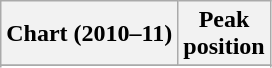<table class="wikitable sortable plainrowheaders">
<tr>
<th>Chart (2010–11)</th>
<th>Peak<br>position</th>
</tr>
<tr>
</tr>
<tr>
</tr>
<tr>
</tr>
<tr>
</tr>
</table>
